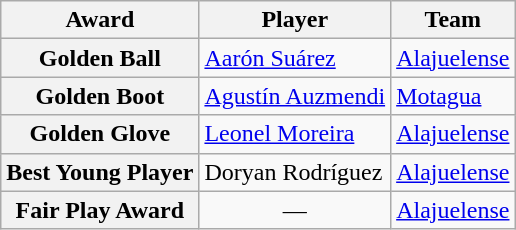<table class="wikitable">
<tr>
<th>Award</th>
<th>Player</th>
<th>Team</th>
</tr>
<tr>
<th>Golden Ball</th>
<td> <a href='#'>Aarón Suárez</a></td>
<td> <a href='#'>Alajuelense</a></td>
</tr>
<tr>
<th>Golden Boot</th>
<td> <a href='#'>Agustín Auzmendi</a></td>
<td> <a href='#'>Motagua</a></td>
</tr>
<tr>
<th>Golden Glove</th>
<td> <a href='#'>Leonel Moreira</a></td>
<td> <a href='#'>Alajuelense</a></td>
</tr>
<tr>
<th>Best Young Player</th>
<td> Doryan Rodríguez</td>
<td> <a href='#'>Alajuelense</a></td>
</tr>
<tr>
<th>Fair Play Award</th>
<td align=center>—</td>
<td> <a href='#'>Alajuelense</a></td>
</tr>
</table>
